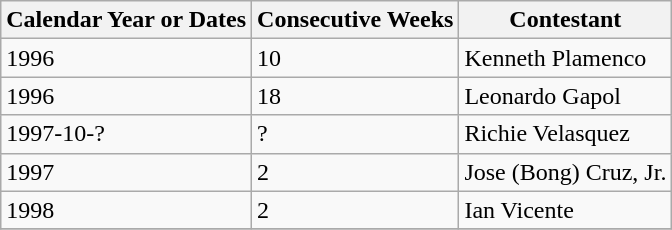<table class="wikitable">
<tr>
<th>Calendar Year or Dates</th>
<th>Consecutive Weeks</th>
<th>Contestant</th>
</tr>
<tr>
<td>1996</td>
<td>10</td>
<td>Kenneth Plamenco</td>
</tr>
<tr>
<td>1996</td>
<td>18</td>
<td>Leonardo Gapol</td>
</tr>
<tr>
<td>1997-10-?</td>
<td>?</td>
<td>Richie Velasquez</td>
</tr>
<tr>
<td>1997</td>
<td>2</td>
<td>Jose (Bong) Cruz, Jr.</td>
</tr>
<tr>
<td>1998</td>
<td>2</td>
<td>Ian  Vicente</td>
</tr>
<tr>
</tr>
</table>
